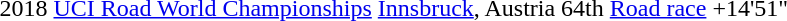<table>
<tr>
<td>2018</td>
<td><a href='#'>UCI Road World Championships</a></td>
<td><a href='#'>Innsbruck</a>, Austria</td>
<td>64th</td>
<td><a href='#'>Road race</a></td>
<td>+14'51"</td>
</tr>
</table>
